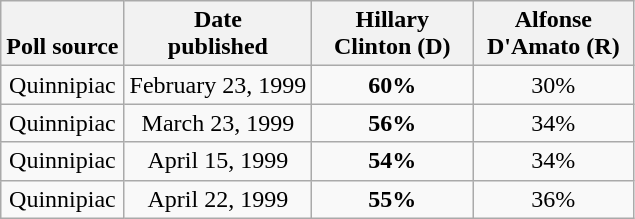<table class="wikitable">
<tr valign=bottom>
<th>Poll source</th>
<th>Date<br>published</th>
<th style="width:100px;">Hillary<br>Clinton (D)</th>
<th style="width:100px;">Alfonse<br>D'Amato (R)</th>
</tr>
<tr>
<td align=center>Quinnipiac</td>
<td align=center>February 23, 1999</td>
<td align=center ><strong>60%</strong></td>
<td align=center>30%</td>
</tr>
<tr>
<td align=center>Quinnipiac</td>
<td align=center>March 23, 1999</td>
<td align=center ><strong>56%</strong></td>
<td align=center>34%</td>
</tr>
<tr>
<td align=center>Quinnipiac</td>
<td align=center>April 15, 1999</td>
<td align=center ><strong>54%</strong></td>
<td align=center>34%</td>
</tr>
<tr>
<td align=center>Quinnipiac</td>
<td align=center>April 22, 1999</td>
<td align=center ><strong>55%</strong></td>
<td align=center>36%</td>
</tr>
</table>
